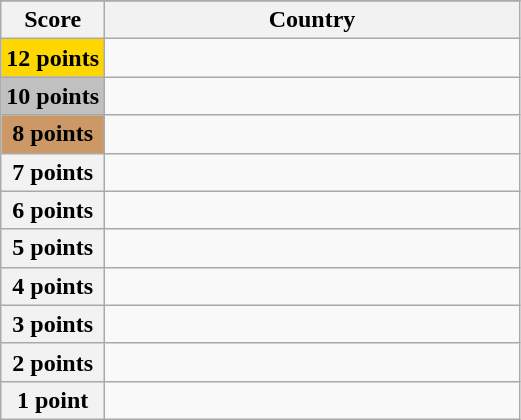<table class="wikitable">
<tr>
</tr>
<tr>
<th scope="col" width="20%">Score</th>
<th scope="col">Country</th>
</tr>
<tr>
<th scope="row" style="background:gold">12 points</th>
<td></td>
</tr>
<tr>
<th scope="row" style="background:silver">10 points</th>
<td></td>
</tr>
<tr>
<th scope="row" style="background:#CC9966">8 points</th>
<td></td>
</tr>
<tr>
<th scope="row">7 points</th>
<td></td>
</tr>
<tr>
<th scope="row">6 points</th>
<td></td>
</tr>
<tr>
<th scope="row">5 points</th>
<td></td>
</tr>
<tr>
<th scope="row">4 points</th>
<td></td>
</tr>
<tr>
<th scope="row">3 points</th>
<td></td>
</tr>
<tr>
<th scope="row">2 points</th>
<td></td>
</tr>
<tr>
<th scope="row">1 point</th>
<td></td>
</tr>
</table>
